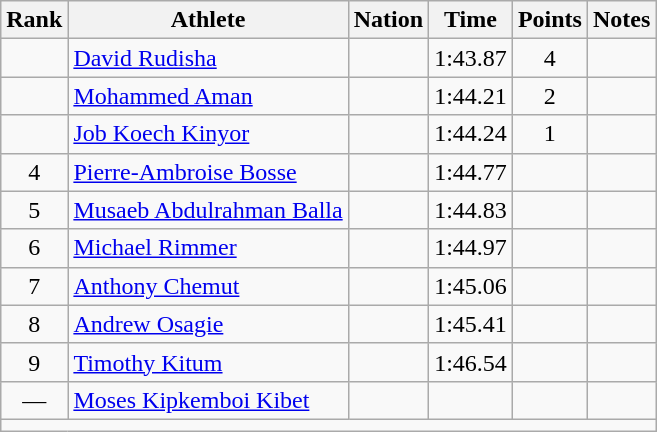<table class="wikitable mw-datatable sortable" style="text-align:center;">
<tr>
<th>Rank</th>
<th>Athlete</th>
<th>Nation</th>
<th>Time</th>
<th>Points</th>
<th>Notes</th>
</tr>
<tr>
<td></td>
<td align=left><a href='#'>David Rudisha</a></td>
<td align=left></td>
<td>1:43.87</td>
<td>4</td>
<td></td>
</tr>
<tr>
<td></td>
<td align=left><a href='#'>Mohammed Aman</a></td>
<td align=left></td>
<td>1:44.21</td>
<td>2</td>
<td></td>
</tr>
<tr>
<td></td>
<td align=left><a href='#'>Job Koech Kinyor</a></td>
<td align=left></td>
<td>1:44.24</td>
<td>1</td>
<td></td>
</tr>
<tr>
<td>4</td>
<td align=left><a href='#'>Pierre-Ambroise Bosse</a></td>
<td align=left></td>
<td>1:44.77</td>
<td></td>
<td></td>
</tr>
<tr>
<td>5</td>
<td align=left><a href='#'>Musaeb Abdulrahman Balla</a></td>
<td align=left></td>
<td>1:44.83</td>
<td></td>
<td></td>
</tr>
<tr>
<td>6</td>
<td align=left><a href='#'>Michael Rimmer</a></td>
<td align=left></td>
<td>1:44.97</td>
<td></td>
<td></td>
</tr>
<tr>
<td>7</td>
<td align=left><a href='#'>Anthony Chemut</a></td>
<td align=left></td>
<td>1:45.06</td>
<td></td>
<td></td>
</tr>
<tr>
<td>8</td>
<td align=left><a href='#'>Andrew Osagie</a></td>
<td align=left></td>
<td>1:45.41</td>
<td></td>
<td></td>
</tr>
<tr>
<td>9</td>
<td align=left><a href='#'>Timothy Kitum</a></td>
<td align=left></td>
<td>1:46.54</td>
<td></td>
<td></td>
</tr>
<tr>
<td>—</td>
<td align=left><a href='#'>Moses Kipkemboi Kibet</a></td>
<td align=left></td>
<td></td>
<td></td>
<td></td>
</tr>
<tr class="sortbottom">
<td colspan=6></td>
</tr>
</table>
